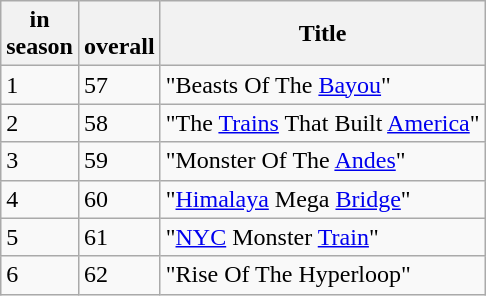<table class="wikitable">
<tr>
<th> in<br>season</th>
<th><br>overall</th>
<th>Title</th>
</tr>
<tr>
<td>1</td>
<td>57</td>
<td>"Beasts Of The <a href='#'>Bayou</a>"</td>
</tr>
<tr>
<td>2</td>
<td>58</td>
<td>"The <a href='#'>Trains</a> That Built <a href='#'>America</a>"</td>
</tr>
<tr>
<td>3</td>
<td>59</td>
<td>"Monster Of The <a href='#'>Andes</a>"</td>
</tr>
<tr>
<td>4</td>
<td>60</td>
<td>"<a href='#'>Himalaya</a> Mega <a href='#'>Bridge</a>"</td>
</tr>
<tr>
<td>5</td>
<td>61</td>
<td>"<a href='#'>NYC</a> Monster <a href='#'>Train</a>"</td>
</tr>
<tr>
<td>6</td>
<td>62</td>
<td>"Rise Of The Hyperloop"</td>
</tr>
</table>
